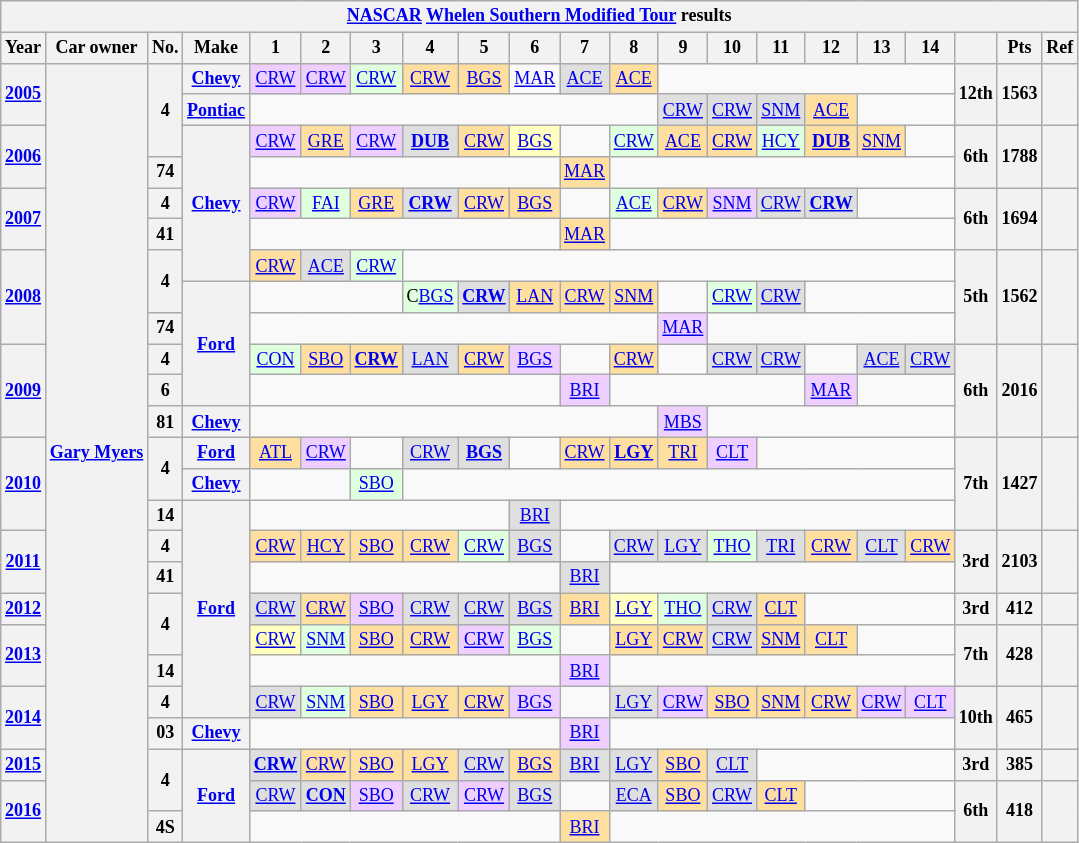<table class="wikitable " style="text-align:center; font-size:75%">
<tr>
<th colspan=23><a href='#'>NASCAR</a> <a href='#'>Whelen Southern Modified Tour</a> results</th>
</tr>
<tr>
<th>Year</th>
<th>Car owner</th>
<th>No.</th>
<th>Make</th>
<th>1</th>
<th>2</th>
<th>3</th>
<th>4</th>
<th>5</th>
<th>6</th>
<th>7</th>
<th>8</th>
<th>9</th>
<th>10</th>
<th>11</th>
<th>12</th>
<th>13</th>
<th>14</th>
<th></th>
<th>Pts</th>
<th>Ref</th>
</tr>
<tr>
<th rowspan=2><a href='#'>2005</a></th>
<th rowspan=25><a href='#'>Gary Myers</a></th>
<th rowspan=3>4</th>
<th><a href='#'>Chevy</a></th>
<td style="background:#EFCFFF;"><a href='#'>CRW</a><br></td>
<td style="background:#EFCFFF;"><a href='#'>CRW</a><br></td>
<td style="background:#DFFFDF;"><a href='#'>CRW</a><br></td>
<td style="background:#FFDF9F;"><a href='#'>CRW</a><br></td>
<td style="background:#FFDF9F;"><a href='#'>BGS</a><br></td>
<td><a href='#'>MAR</a></td>
<td style="background:#DFDFDF;"><a href='#'>ACE</a><br></td>
<td style="background:#FFDF9F;"><a href='#'>ACE</a><br></td>
<td colspan=6></td>
<th rowspan=2>12th</th>
<th rowspan=2>1563</th>
<th rowspan=2></th>
</tr>
<tr>
<th><a href='#'>Pontiac</a></th>
<td colspan=8></td>
<td style="background:#DFDFDF;"><a href='#'>CRW</a><br></td>
<td style="background:#DFDFDF;"><a href='#'>CRW</a><br></td>
<td style="background:#DFDFDF;"><a href='#'>SNM</a><br></td>
<td style="background:#FFDF9F;"><a href='#'>ACE</a><br></td>
<td colspan=2></td>
</tr>
<tr>
<th rowspan=2><a href='#'>2006</a></th>
<th rowspan=5><a href='#'>Chevy</a></th>
<td style="background:#EFCFFF;"><a href='#'>CRW</a><br></td>
<td style="background:#FFDF9F;"><a href='#'>GRE</a><br></td>
<td style="background:#EFCFFF;"><a href='#'>CRW</a><br></td>
<td style="background:#DFDFDF;"><strong><a href='#'>DUB</a></strong><br></td>
<td style="background:#FFDF9F;"><a href='#'>CRW</a><br></td>
<td style="background:#FFFFBF;"><a href='#'>BGS</a><br></td>
<td></td>
<td style="background:#DFFFDF;"><a href='#'>CRW</a><br></td>
<td style="background:#FFDF9F;"><a href='#'>ACE</a><br></td>
<td style="background:#FFDF9F;"><a href='#'>CRW</a><br></td>
<td style="background:#DFFFDF;"><a href='#'>HCY</a><br></td>
<td style="background:#FFDF9F;"><strong><a href='#'>DUB</a></strong><br></td>
<td style="background:#FFDF9F;"><a href='#'>SNM</a><br></td>
<td></td>
<th rowspan=2>6th</th>
<th rowspan=2>1788</th>
<th rowspan=2></th>
</tr>
<tr>
<th>74</th>
<td colspan=6></td>
<td style="background:#FFDF9F;"><a href='#'>MAR</a><br></td>
<td colspan=7></td>
</tr>
<tr>
<th rowspan=2><a href='#'>2007</a></th>
<th>4</th>
<td style="background:#EFCFFF;"><a href='#'>CRW</a><br></td>
<td style="background:#DFFFDF;"><a href='#'>FAI</a><br></td>
<td style="background:#FFDF9F;"><a href='#'>GRE</a><br></td>
<td style="background:#DFDFDF;"><strong><a href='#'>CRW</a></strong><br></td>
<td style="background:#FFDF9F;"><a href='#'>CRW</a><br></td>
<td style="background:#FFDF9F;"><a href='#'>BGS</a><br></td>
<td></td>
<td style="background:#DFFFDF;"><a href='#'>ACE</a><br></td>
<td style="background:#FFDF9F;"><a href='#'>CRW</a><br></td>
<td style="background:#EFCFFF;"><a href='#'>SNM</a><br></td>
<td style="background:#DFDFDF;"><a href='#'>CRW</a><br></td>
<td style="background:#DFDFDF;"><strong><a href='#'>CRW</a></strong><br></td>
<td colspan=2></td>
<th rowspan=2>6th</th>
<th rowspan=2>1694</th>
<th rowspan=2></th>
</tr>
<tr>
<th>41</th>
<td colspan=6></td>
<td style="background:#FFDF9F;"><a href='#'>MAR</a><br></td>
<td colspan=7></td>
</tr>
<tr>
<th rowspan=3><a href='#'>2008</a></th>
<th rowspan=2>4</th>
<td style="background:#FFDF9F;"><a href='#'>CRW</a><br></td>
<td style="background:#DFDFDF;"><a href='#'>ACE</a><br></td>
<td style="background:#DFFFDF;"><a href='#'>CRW</a><br></td>
<td colspan=11></td>
<th rowspan=3>5th</th>
<th rowspan=3>1562</th>
<th rowspan=3></th>
</tr>
<tr>
<th rowspan=4><a href='#'>Ford</a></th>
<td colspan=3></td>
<td style="background:#DFFFDF;">C<a href='#'>BGS</a><br></td>
<td style="background:#DFDFDF;"><strong><a href='#'>CRW</a></strong><br></td>
<td style="background:#FFDF9F;"><a href='#'>LAN</a><br></td>
<td style="background:#FFDF9F;"><a href='#'>CRW</a><br></td>
<td style="background:#FFDF9F;"><a href='#'>SNM</a><br></td>
<td></td>
<td style="background:#DFFFDF;"><a href='#'>CRW</a><br></td>
<td style="background:#DFDFDF;"><a href='#'>CRW</a><br></td>
<td colspan=3></td>
</tr>
<tr>
<th>74</th>
<td colspan=8></td>
<td style="background:#EFCFFF;"><a href='#'>MAR</a><br></td>
<td colspan=5></td>
</tr>
<tr>
<th rowspan=3><a href='#'>2009</a></th>
<th>4</th>
<td style="background:#DFFFDF;"><a href='#'>CON</a><br></td>
<td style="background:#FFDF9F;"><a href='#'>SBO</a><br></td>
<td style="background:#FFDF9F;"><strong><a href='#'>CRW</a></strong><br></td>
<td style="background:#DFDFDF;"><a href='#'>LAN</a><br></td>
<td style="background:#FFDF9F;"><a href='#'>CRW</a><br></td>
<td style="background:#EFCFFF;"><a href='#'>BGS</a><br></td>
<td></td>
<td style="background:#FFDF9F;"><a href='#'>CRW</a><br></td>
<td></td>
<td style="background:#DFDFDF;"><a href='#'>CRW</a><br></td>
<td style="background:#DFDFDF;"><a href='#'>CRW</a><br></td>
<td></td>
<td style="background:#DFDFDF;"><a href='#'>ACE</a><br></td>
<td style="background:#DFDFDF;"><a href='#'>CRW</a><br></td>
<th rowspan=3>6th</th>
<th rowspan=3>2016</th>
<th rowspan=3></th>
</tr>
<tr>
<th>6</th>
<td colspan=6></td>
<td style="background:#EFCFFF;"><a href='#'>BRI</a><br></td>
<td colspan=4></td>
<td style="background:#EFCFFF;"><a href='#'>MAR</a><br></td>
<td colspan=2></td>
</tr>
<tr>
<th>81</th>
<th><a href='#'>Chevy</a></th>
<td colspan=8></td>
<td style="background:#EFCFFF;"><a href='#'>MBS</a><br></td>
<td colspan=5></td>
</tr>
<tr>
<th rowspan=3><a href='#'>2010</a></th>
<th rowspan=2>4</th>
<th><a href='#'>Ford</a></th>
<td style="background:#FFDF9F;"><a href='#'>ATL</a><br></td>
<td style="background:#EFCFFF;"><a href='#'>CRW</a><br></td>
<td></td>
<td style="background:#DFDFDF;"><a href='#'>CRW</a><br></td>
<td style="background:#DFDFDF;"><strong><a href='#'>BGS</a></strong><br></td>
<td></td>
<td style="background:#FFDF9F;"><a href='#'>CRW</a><br></td>
<td style="background:#FFDF9F;"><strong><a href='#'>LGY</a></strong><br></td>
<td style="background:#FFDF9F;"><a href='#'>TRI</a><br></td>
<td style="background:#EFCFFF;"><a href='#'>CLT</a><br></td>
<td colspan=4></td>
<th rowspan=3>7th</th>
<th rowspan=3>1427</th>
<th rowspan=3></th>
</tr>
<tr>
<th><a href='#'>Chevy</a></th>
<td colspan=2></td>
<td style="background:#DFFFDF;"><a href='#'>SBO</a><br></td>
<td colspan=11></td>
</tr>
<tr>
<th>14</th>
<th rowspan=7><a href='#'>Ford</a></th>
<td colspan=5></td>
<td style="background:#DFDFDF;"><a href='#'>BRI</a><br></td>
<td colspan=8></td>
</tr>
<tr>
<th rowspan=2><a href='#'>2011</a></th>
<th>4</th>
<td style="background:#FFDF9F;"><a href='#'>CRW</a><br></td>
<td style="background:#FFDF9F;"><a href='#'>HCY</a><br></td>
<td style="background:#FFDF9F;"><a href='#'>SBO</a><br></td>
<td style="background:#FFDF9F;"><a href='#'>CRW</a><br></td>
<td style="background:#DFFFDF;"><a href='#'>CRW</a><br></td>
<td style="background:#DFDFDF;"><a href='#'>BGS</a><br></td>
<td></td>
<td style="background:#DFDFDF;"><a href='#'>CRW</a><br></td>
<td style="background:#DFDFDF;"><a href='#'>LGY</a><br></td>
<td style="background:#DFFFDF;"><a href='#'>THO</a><br></td>
<td style="background:#DFDFDF;"><a href='#'>TRI</a><br></td>
<td style="background:#FFDF9F;"><a href='#'>CRW</a><br></td>
<td style="background:#DFDFDF;"><a href='#'>CLT</a><br></td>
<td style="background:#FFDF9F;"><a href='#'>CRW</a><br></td>
<th rowspan=2>3rd</th>
<th rowspan=2>2103</th>
<th rowspan=2></th>
</tr>
<tr>
<th>41</th>
<td colspan=6></td>
<td style="background:#DFDFDF;"><a href='#'>BRI</a><br></td>
<td colspan=7></td>
</tr>
<tr>
<th><a href='#'>2012</a></th>
<th rowspan=2>4</th>
<td style="background:#DFDFDF;"><a href='#'>CRW</a><br></td>
<td style="background:#FFDF9F;"><a href='#'>CRW</a><br></td>
<td style="background:#EFCFFF;"><a href='#'>SBO</a><br></td>
<td style="background:#DFDFDF;"><a href='#'>CRW</a><br></td>
<td style="background:#DFDFDF;"><a href='#'>CRW</a><br></td>
<td style="background:#DFDFDF;"><a href='#'>BGS</a><br></td>
<td style="background:#FFDF9F;"><a href='#'>BRI</a><br></td>
<td style="background:#FFFFBF;"><a href='#'>LGY</a><br></td>
<td style="background:#DFFFDF;"><a href='#'>THO</a><br></td>
<td style="background:#DFDFDF;"><a href='#'>CRW</a><br></td>
<td style="background:#FFDF9F;"><a href='#'>CLT</a><br></td>
<td colspan=3></td>
<th>3rd</th>
<th>412</th>
<th></th>
</tr>
<tr>
<th rowspan=2><a href='#'>2013</a></th>
<td style="background:#FFFFBF;"><a href='#'>CRW</a><br></td>
<td style="background:#DFFFDF;"><a href='#'>SNM</a><br></td>
<td style="background:#FFDF9F;"><a href='#'>SBO</a><br></td>
<td style="background:#FFDF9F;"><a href='#'>CRW</a><br></td>
<td style="background:#EFCFFF;"><a href='#'>CRW</a><br></td>
<td style="background:#DFFFDF;"><a href='#'>BGS</a><br></td>
<td></td>
<td style="background:#FFDF9F;"><a href='#'>LGY</a><br></td>
<td style="background:#FFDF9F;"><a href='#'>CRW</a><br></td>
<td style="background:#DFDFDF;"><a href='#'>CRW</a><br></td>
<td style="background:#FFDF9F;"><a href='#'>SNM</a><br></td>
<td style="background:#FFDF9F;"><a href='#'>CLT</a><br></td>
<td colspan=2></td>
<th rowspan=2>7th</th>
<th rowspan=2>428</th>
<th rowspan=2></th>
</tr>
<tr>
<th>14</th>
<td colspan=6></td>
<td style="background:#EFCFFF;"><a href='#'>BRI</a><br></td>
<td colspan=7></td>
</tr>
<tr>
<th rowspan=2><a href='#'>2014</a></th>
<th>4</th>
<td style="background:#DFDFDF;"><a href='#'>CRW</a><br></td>
<td style="background:#DFFFDF;"><a href='#'>SNM</a><br></td>
<td style="background:#FFDF9F;"><a href='#'>SBO</a><br></td>
<td style="background:#FFDF9F;"><a href='#'>LGY</a><br></td>
<td style="background:#FFDF9F;"><a href='#'>CRW</a><br></td>
<td style="background:#EFCFFF;"><a href='#'>BGS</a><br></td>
<td></td>
<td style="background:#DFDFDF;"><a href='#'>LGY</a><br></td>
<td style="background:#EFCFFF;"><a href='#'>CRW</a><br></td>
<td style="background:#FFDF9F;"><a href='#'>SBO</a><br></td>
<td style="background:#FFDF9F;"><a href='#'>SNM</a><br></td>
<td style="background:#FFDF9F;"><a href='#'>CRW</a><br></td>
<td style="background:#EFCFFF;"><a href='#'>CRW</a><br></td>
<td style="background:#EFCFFF;"><a href='#'>CLT</a><br></td>
<th rowspan=2>10th</th>
<th rowspan=2>465</th>
<th rowspan=2></th>
</tr>
<tr>
<th>03</th>
<th><a href='#'>Chevy</a></th>
<td colspan=6></td>
<td style="background:#EFCFFF;"><a href='#'>BRI</a><br></td>
<td colspan=7></td>
</tr>
<tr>
<th><a href='#'>2015</a></th>
<th rowspan=2>4</th>
<th rowspan=3><a href='#'>Ford</a></th>
<td style="background:#DFDFDF;"><strong><a href='#'>CRW</a></strong><br></td>
<td style="background:#FFDF9F;"><a href='#'>CRW</a><br></td>
<td style="background:#FFDF9F;"><a href='#'>SBO</a><br></td>
<td style="background:#FFDF9F;"><a href='#'>LGY</a><br></td>
<td style="background:#DFDFDF;"><a href='#'>CRW</a><br></td>
<td style="background:#FFDF9F;"><a href='#'>BGS</a><br></td>
<td style="background:#DFDFDF;"><a href='#'>BRI</a><br></td>
<td style="background:#DFDFDF;"><a href='#'>LGY</a><br></td>
<td style="background:#FFDF9F;"><a href='#'>SBO</a><br></td>
<td style="background:#DFDFDF;"><a href='#'>CLT</a><br></td>
<td colspan=4></td>
<th>3rd</th>
<th>385</th>
<th></th>
</tr>
<tr>
<th rowspan=2><a href='#'>2016</a></th>
<td style="background:#DFDFDF;"><a href='#'>CRW</a><br></td>
<td style="background:#DFDFDF;"><strong><a href='#'>CON</a></strong><br></td>
<td style="background:#EFCFFF;"><a href='#'>SBO</a><br></td>
<td style="background:#DFDFDF;"><a href='#'>CRW</a><br></td>
<td style="background:#EFCFFF;"><a href='#'>CRW</a><br></td>
<td style="background:#DFDFDF;"><a href='#'>BGS</a><br></td>
<td></td>
<td style="background:#DFDFDF;"><a href='#'>ECA</a><br></td>
<td style="background:#FFDF9F;"><a href='#'>SBO</a><br></td>
<td style="background:#DFDFDF;"><a href='#'>CRW</a><br></td>
<td style="background:#FFDF9F;"><a href='#'>CLT</a><br></td>
<td colspan=3></td>
<th rowspan=2>6th</th>
<th rowspan=2>418</th>
<th rowspan=2></th>
</tr>
<tr>
<th>4S</th>
<td colspan=6></td>
<td style="background:#FFDF9F;"><a href='#'>BRI</a><br></td>
<td colspan=7></td>
</tr>
</table>
